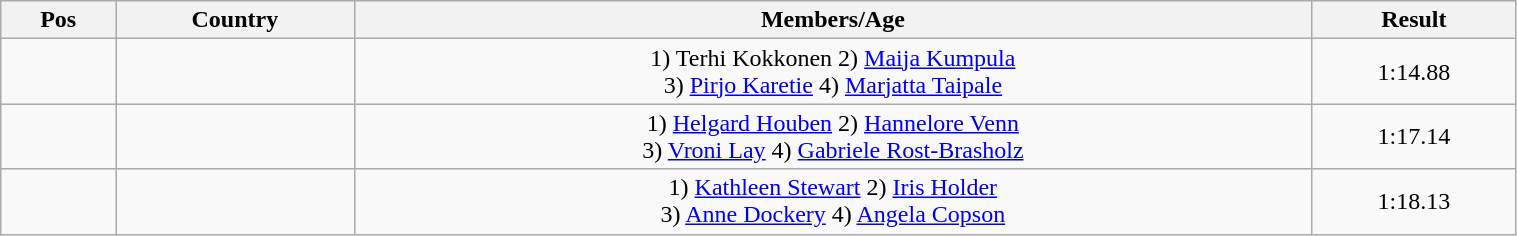<table class="wikitable"  style="text-align:center; width:80%;">
<tr>
<th>Pos</th>
<th>Country</th>
<th>Members/Age</th>
<th>Result</th>
</tr>
<tr>
<td align=center></td>
<td align=left></td>
<td>1) Terhi Kokkonen 2) <a href='#'>Maija Kumpula</a><br>3) <a href='#'>Pirjo Karetie</a> 4) <a href='#'>Marjatta Taipale</a></td>
<td>1:14.88</td>
</tr>
<tr>
<td align=center></td>
<td align=left></td>
<td>1) <a href='#'>Helgard Houben</a> 2) <a href='#'>Hannelore Venn</a><br>3) <a href='#'>Vroni Lay</a> 4) <a href='#'>Gabriele Rost-Brasholz</a></td>
<td>1:17.14</td>
</tr>
<tr>
<td align=center></td>
<td align=left></td>
<td>1) <a href='#'>Kathleen Stewart</a> 2) <a href='#'>Iris Holder</a><br>3) <a href='#'>Anne Dockery</a> 4) <a href='#'>Angela Copson</a></td>
<td>1:18.13</td>
</tr>
</table>
